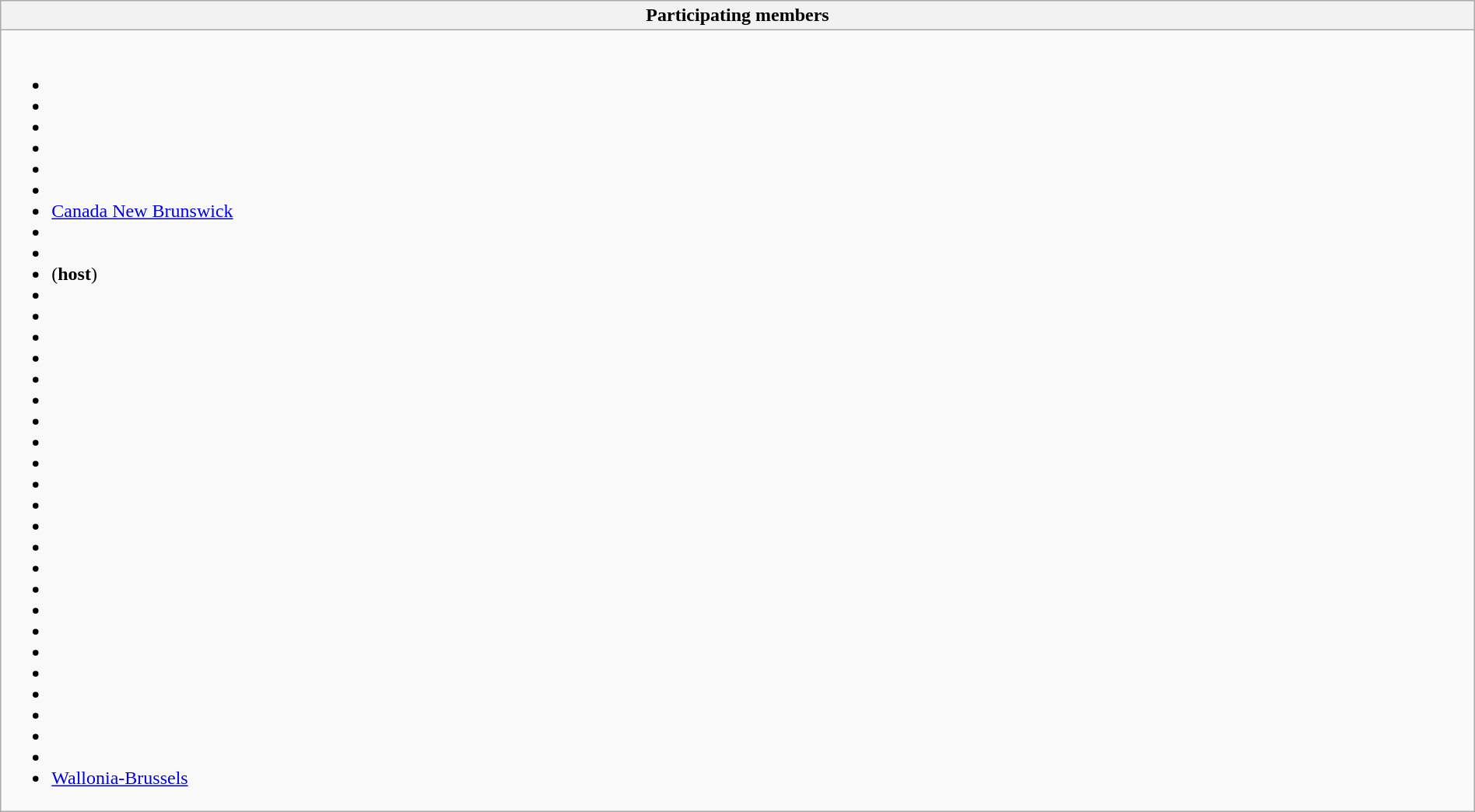<table class="wikitable collapsible" style="width:100%;">
<tr>
<th>Participating members</th>
</tr>
<tr>
<td><br><ul><li></li><li></li><li></li><li></li><li></li><li></li><li> <a href='#'>Canada New Brunswick</a></li><li></li><li></li><li> (<strong>host</strong>)</li><li></li><li></li><li></li><li></li><li></li><li></li><li></li><li></li><li></li><li></li><li></li><li></li><li></li><li></li><li></li><li></li><li></li><li></li><li></li><li></li><li></li><li></li><li></li><li> <a href='#'>Wallonia-Brussels</a></li></ul></td>
</tr>
</table>
